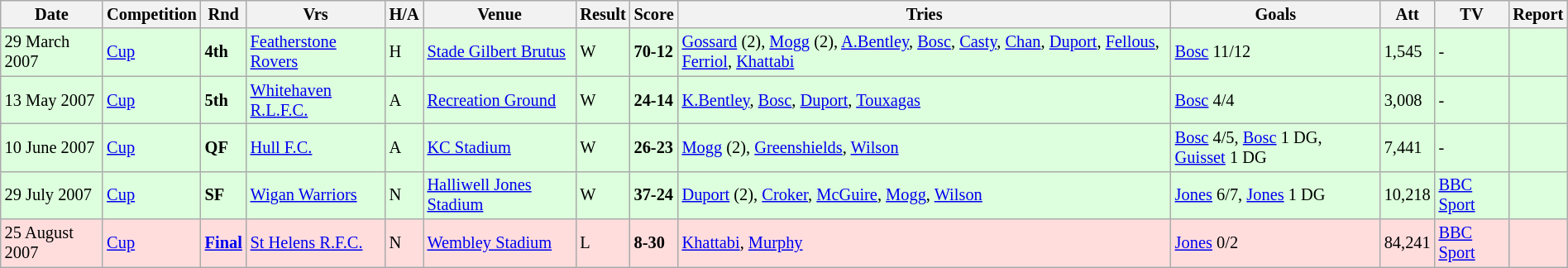<table class="wikitable"  style="font-size:85%; width:100%;">
<tr>
<th>Date</th>
<th>Competition</th>
<th>Rnd</th>
<th>Vrs</th>
<th>H/A</th>
<th>Venue</th>
<th>Result</th>
<th>Score</th>
<th>Tries</th>
<th>Goals</th>
<th>Att</th>
<th>TV</th>
<th>Report</th>
</tr>
<tr style="background:#ddffdd;" width=20 | >
<td>29 March 2007</td>
<td><a href='#'>Cup</a></td>
<td><strong>4th</strong></td>
<td><a href='#'>Featherstone Rovers</a></td>
<td>H</td>
<td><a href='#'>Stade Gilbert Brutus</a></td>
<td>W</td>
<td><strong>70-12</strong></td>
<td><a href='#'>Gossard</a> (2), <a href='#'>Mogg</a> (2), <a href='#'>A.Bentley</a>, <a href='#'>Bosc</a>, <a href='#'>Casty</a>, <a href='#'>Chan</a>, <a href='#'>Duport</a>, <a href='#'>Fellous</a>, <a href='#'>Ferriol</a>, <a href='#'>Khattabi</a></td>
<td><a href='#'>Bosc</a> 11/12</td>
<td>1,545</td>
<td>-</td>
<td></td>
</tr>
<tr style="background:#ddffdd;" width=20 | >
<td>13 May 2007</td>
<td><a href='#'>Cup</a></td>
<td><strong>5th</strong></td>
<td><a href='#'>Whitehaven R.L.F.C.</a></td>
<td>A</td>
<td><a href='#'>Recreation Ground</a></td>
<td>W</td>
<td><strong>24-14</strong></td>
<td><a href='#'>K.Bentley</a>, <a href='#'>Bosc</a>, <a href='#'>Duport</a>, <a href='#'>Touxagas</a></td>
<td><a href='#'>Bosc</a> 4/4</td>
<td>3,008</td>
<td>-</td>
<td></td>
</tr>
<tr style="background:#ddffdd;" width=20 | >
<td>10 June 2007</td>
<td><a href='#'>Cup</a></td>
<td><strong>QF</strong></td>
<td><a href='#'>Hull F.C.</a></td>
<td>A</td>
<td><a href='#'>KC Stadium</a></td>
<td>W</td>
<td><strong>26-23</strong></td>
<td><a href='#'>Mogg</a> (2), <a href='#'>Greenshields</a>, <a href='#'>Wilson</a></td>
<td><a href='#'>Bosc</a> 4/5, <a href='#'>Bosc</a> 1 DG, <a href='#'>Guisset</a> 1 DG</td>
<td>7,441</td>
<td>-</td>
<td></td>
</tr>
<tr style="background:#ddffdd;" width=20 | >
<td>29 July 2007</td>
<td><a href='#'>Cup</a></td>
<td><strong>SF</strong></td>
<td><a href='#'>Wigan Warriors</a></td>
<td>N</td>
<td><a href='#'>Halliwell Jones Stadium</a></td>
<td>W</td>
<td><strong>37-24</strong></td>
<td><a href='#'>Duport</a> (2), <a href='#'>Croker</a>, <a href='#'>McGuire</a>, <a href='#'>Mogg</a>, <a href='#'>Wilson</a></td>
<td><a href='#'>Jones</a> 6/7, <a href='#'>Jones</a> 1 DG</td>
<td>10,218</td>
<td><a href='#'>BBC Sport</a></td>
<td></td>
</tr>
<tr style="background:#ffdddd;" width=20 | >
<td>25 August 2007</td>
<td><a href='#'>Cup</a></td>
<td><strong><a href='#'>Final</a></strong></td>
<td><a href='#'>St Helens R.F.C.</a></td>
<td>N</td>
<td><a href='#'>Wembley Stadium</a></td>
<td>L</td>
<td><strong>8-30</strong></td>
<td><a href='#'>Khattabi</a>, <a href='#'>Murphy</a></td>
<td><a href='#'>Jones</a> 0/2</td>
<td>84,241</td>
<td><a href='#'>BBC Sport</a></td>
<td></td>
</tr>
</table>
